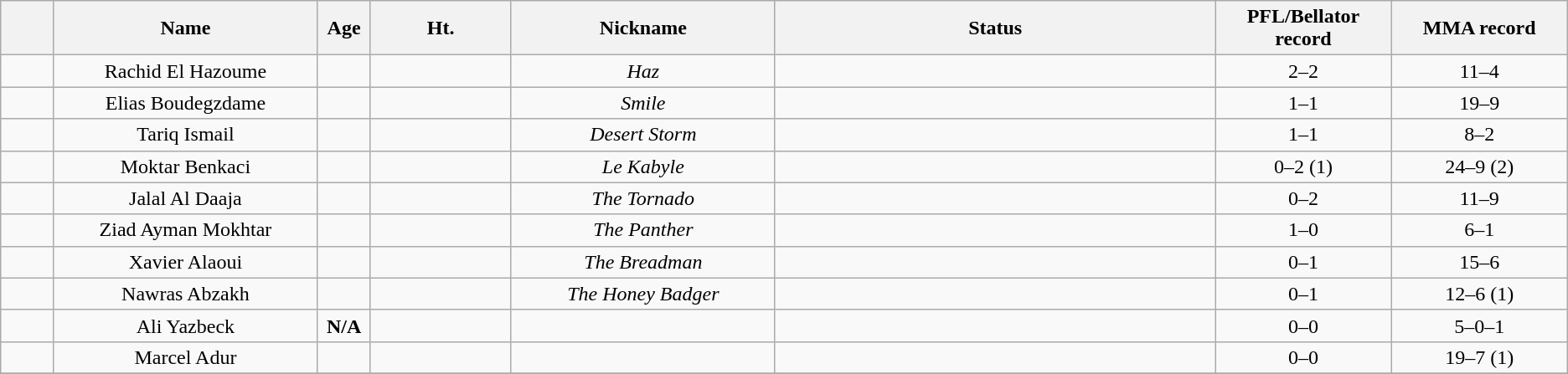<table class="wikitable sortable" style="text-align:center;">
<tr>
<th width="3%"></th>
<th width="15%">Name</th>
<th width="3%">Age</th>
<th width="8%">Ht.</th>
<th width="15%">Nickname</th>
<th width="25%">Status</th>
<th width="10%">PFL/Bellator record</th>
<th width=10%>MMA record</th>
</tr>
<tr>
<td></td>
<td>Rachid El Hazoume</td>
<td></td>
<td></td>
<td><em>Haz</em></td>
<td></td>
<td>2–2</td>
<td>11–4</td>
</tr>
<tr>
<td></td>
<td>Elias Boudegzdame</td>
<td></td>
<td></td>
<td><em>Smile</em></td>
<td></td>
<td>1–1</td>
<td>19–9</td>
</tr>
<tr>
<td></td>
<td>Tariq Ismail</td>
<td></td>
<td></td>
<td><em>Desert Storm</em></td>
<td></td>
<td>1–1</td>
<td>8–2</td>
</tr>
<tr>
<td></td>
<td>Moktar Benkaci</td>
<td></td>
<td></td>
<td><em>Le Kabyle</em></td>
<td></td>
<td>0–2 (1)</td>
<td>24–9 (2)</td>
</tr>
<tr>
<td></td>
<td>Jalal Al Daaja</td>
<td></td>
<td></td>
<td><em>The Tornado </em></td>
<td></td>
<td>0–2</td>
<td>11–9</td>
</tr>
<tr>
<td></td>
<td>Ziad Ayman Mokhtar</td>
<td></td>
<td></td>
<td><em>The Panther</em></td>
<td></td>
<td>1–0</td>
<td>6–1</td>
</tr>
<tr>
<td></td>
<td>Xavier Alaoui</td>
<td></td>
<td></td>
<td><em>The Breadman</em></td>
<td></td>
<td>0–1</td>
<td>15–6</td>
</tr>
<tr>
<td></td>
<td>Nawras Abzakh</td>
<td></td>
<td></td>
<td><em>The Honey Badger </em></td>
<td></td>
<td>0–1</td>
<td>12–6 (1)</td>
</tr>
<tr>
<td></td>
<td>Ali Yazbeck</td>
<td><strong>N/A</strong></td>
<td></td>
<td></td>
<td></td>
<td>0–0</td>
<td>5–0–1</td>
</tr>
<tr>
<td></td>
<td>Marcel Adur</td>
<td></td>
<td></td>
<td></td>
<td></td>
<td>0–0</td>
<td>19–7 (1)</td>
</tr>
<tr>
</tr>
</table>
